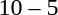<table style="text-align:center">
<tr>
<th width=200></th>
<th width=100></th>
<th width=200></th>
</tr>
<tr>
<td align=right><strong></strong></td>
<td>10 – 5</td>
<td align=left></td>
</tr>
</table>
